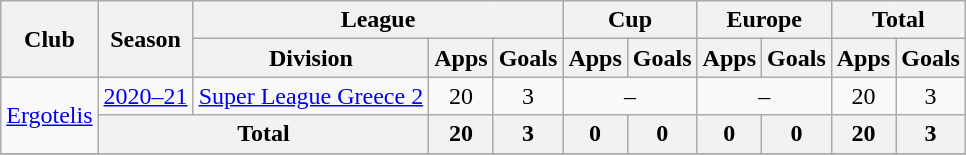<table class="wikitable" style="text-align: center;">
<tr>
<th rowspan="2">Club</th>
<th rowspan="2">Season</th>
<th colspan="3">League</th>
<th colspan="2">Cup</th>
<th colspan="2">Europe</th>
<th colspan="2">Total</th>
</tr>
<tr>
<th>Division</th>
<th>Apps</th>
<th>Goals</th>
<th>Apps</th>
<th>Goals</th>
<th>Apps</th>
<th>Goals</th>
<th>Apps</th>
<th>Goals</th>
</tr>
<tr>
<td rowspan="2" valign="center"><a href='#'>Ergotelis</a></td>
<td><a href='#'>2020–21</a></td>
<td rowspan="1"><a href='#'>Super League Greece 2</a></td>
<td>20</td>
<td>3</td>
<td colspan="2">–</td>
<td colspan="2">–</td>
<td>20</td>
<td>3</td>
</tr>
<tr>
<th colspan="2">Total</th>
<th>20</th>
<th>3</th>
<th>0</th>
<th>0</th>
<th>0</th>
<th>0</th>
<th>20</th>
<th>3</th>
</tr>
<tr>
</tr>
</table>
